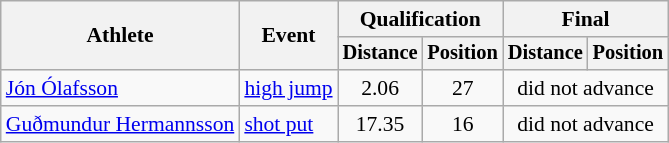<table class="wikitable" style="font-size:90%">
<tr>
<th rowspan="2">Athlete</th>
<th rowspan="2">Event</th>
<th colspan="2">Qualification</th>
<th colspan="2">Final</th>
</tr>
<tr style="font-size:95%">
<th>Distance</th>
<th>Position</th>
<th>Distance</th>
<th>Position</th>
</tr>
<tr align=center>
<td align=left><a href='#'>Jón Ólafsson</a></td>
<td align=left><a href='#'>high jump</a></td>
<td>2.06</td>
<td>27</td>
<td colspan=2>did not advance</td>
</tr>
<tr align=center>
<td align=left><a href='#'>Guðmundur Hermannsson</a></td>
<td align=left><a href='#'>shot put</a></td>
<td>17.35</td>
<td>16</td>
<td colspan=2>did not advance</td>
</tr>
</table>
